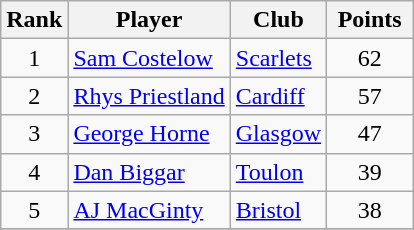<table class="wikitable" style="text-align:center">
<tr>
<th>Rank</th>
<th>Player</th>
<th>Club</th>
<th style="width:50px;">Points</th>
</tr>
<tr>
<td>1</td>
<td align=left> <a href='#'>Sam Costelow</a></td>
<td align=left> <a href='#'>Scarlets</a></td>
<td>62</td>
</tr>
<tr>
<td>2</td>
<td align=left> <a href='#'>Rhys Priestland</a></td>
<td align=left> <a href='#'>Cardiff</a></td>
<td>57</td>
</tr>
<tr>
<td>3</td>
<td align=left> <a href='#'>George Horne</a></td>
<td align=left> <a href='#'>Glasgow</a></td>
<td>47</td>
</tr>
<tr>
<td>4</td>
<td align=left> <a href='#'>Dan Biggar</a></td>
<td align=left> <a href='#'>Toulon</a></td>
<td>39</td>
</tr>
<tr>
<td>5</td>
<td align=left> <a href='#'>AJ MacGinty</a></td>
<td align=left> <a href='#'>Bristol</a></td>
<td>38</td>
</tr>
<tr>
</tr>
</table>
